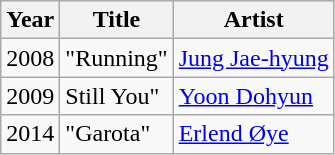<table class="wikitable">
<tr>
<th>Year</th>
<th>Title</th>
<th>Artist</th>
</tr>
<tr>
<td>2008</td>
<td>"Running"</td>
<td><a href='#'>Jung Jae-hyung</a></td>
</tr>
<tr>
<td>2009</td>
<td "Still You (song)>Still You"</td>
<td><a href='#'>Yoon Dohyun</a></td>
</tr>
<tr>
<td>2014</td>
<td>"Garota"</td>
<td><a href='#'>Erlend Øye</a></td>
</tr>
</table>
